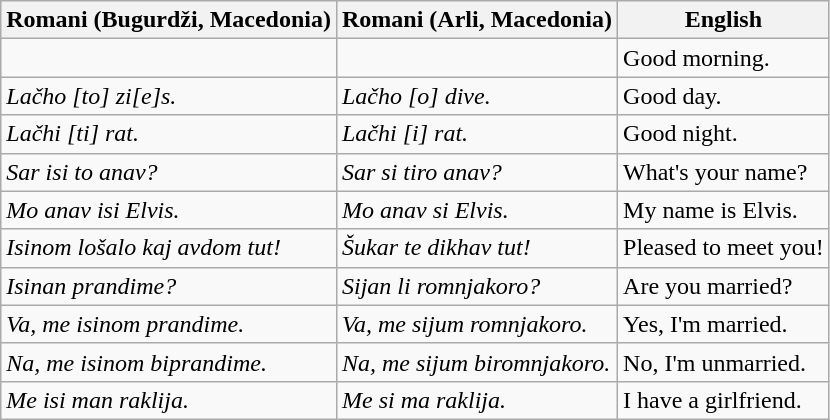<table class="wikitable">
<tr>
<th>Romani (Bugurdži, Macedonia)</th>
<th>Romani (Arli, Macedonia)</th>
<th>English</th>
</tr>
<tr>
<td></td>
<td></td>
<td>Good morning.</td>
</tr>
<tr>
<td><em>Lačho [to] zi[e]s.</em></td>
<td><em>Lačho [o] dive.</em></td>
<td>Good day.</td>
</tr>
<tr>
<td><em>Lačhi [ti] rat.</em></td>
<td><em>Lačhi [i] rat.</em></td>
<td>Good night.</td>
</tr>
<tr>
<td><em>Sar isi to anav?</em></td>
<td><em>Sar si tiro anav?</em></td>
<td>What's your name?</td>
</tr>
<tr>
<td><em>Mo anav isi Elvis.</em></td>
<td><em>Mo anav si Elvis.</em></td>
<td>My name is Elvis.</td>
</tr>
<tr>
<td><em>Isinom lošalo kaj avdom tut!</em></td>
<td><em>Šukar te dikhav tut!</em></td>
<td>Pleased to meet you!</td>
</tr>
<tr>
<td><em>Isinan prandime?</em></td>
<td><em>Sijan li romnjakoro?</em></td>
<td>Are you married?</td>
</tr>
<tr>
<td><em>Va, me isinom prandime.</em></td>
<td><em>Va, me sijum romnjakoro.</em></td>
<td>Yes, I'm married.</td>
</tr>
<tr>
<td><em>Na, me isinom biprandime.</em></td>
<td><em>Na, me sijum biromnjakoro.</em></td>
<td>No, I'm unmarried.</td>
</tr>
<tr>
<td><em>Me isi man raklija.</em></td>
<td><em>Me si ma raklija.</em></td>
<td>I have a girlfriend.</td>
</tr>
</table>
